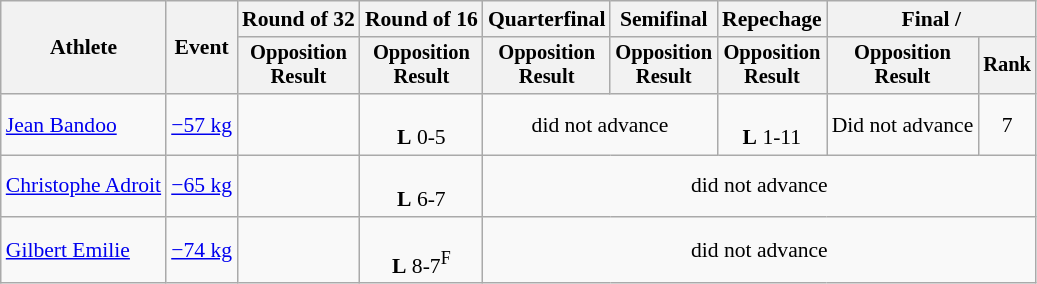<table class="wikitable" style="font-size:90%">
<tr>
<th rowspan=2>Athlete</th>
<th rowspan=2>Event</th>
<th>Round of 32</th>
<th>Round of 16</th>
<th>Quarterfinal</th>
<th>Semifinal</th>
<th>Repechage</th>
<th colspan=2>Final / </th>
</tr>
<tr style="font-size: 95%">
<th>Opposition<br>Result</th>
<th>Opposition<br>Result</th>
<th>Opposition<br>Result</th>
<th>Opposition<br>Result</th>
<th>Opposition<br>Result</th>
<th>Opposition<br>Result</th>
<th>Rank</th>
</tr>
<tr align=center>
<td align=left><a href='#'>Jean Bandoo</a></td>
<td align=left><a href='#'>−57 kg</a></td>
<td></td>
<td><br><strong>L</strong> 0-5</td>
<td colspan=2>did not advance</td>
<td><br><strong>L</strong> 1-11</td>
<td>Did not advance</td>
<td>7</td>
</tr>
<tr align=center>
<td align=left><a href='#'>Christophe Adroit</a></td>
<td align=left><a href='#'>−65 kg</a></td>
<td></td>
<td><br><strong>L</strong> 6-7</td>
<td colspan=5>did not advance</td>
</tr>
<tr align=center>
<td align=left><a href='#'>Gilbert Emilie</a></td>
<td align=left><a href='#'>−74 kg</a></td>
<td></td>
<td><br><strong>L</strong> 8-7<sup>F</sup></td>
<td colspan=5>did not advance</td>
</tr>
</table>
